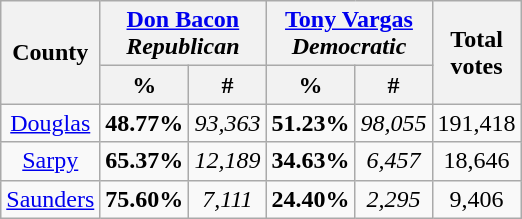<table class="wikitable sortable">
<tr>
<th rowspan="2" colspan="1" style="text-align:center">County</th>
<th colspan="2" style="text-align: center;"><a href='#'>Don Bacon</a><br><em>Republican</em></th>
<th colspan="2" style="text-align: center;"><a href='#'>Tony Vargas</a><br><em>Democratic</em></th>
<th rowspan="2" colspan="1" style="text-align: center;">Total<br>votes</th>
</tr>
<tr>
<th colspan="1" style="text-align: center;">%</th>
<th colspan="1" style="text-align: center;">#</th>
<th colspan="1" style="text-align: center;">%</th>
<th colspan="1" style="text-align: center;">#</th>
</tr>
<tr>
<td align="center"  ><a href='#'>Douglas</a></td>
<td align="center"><strong>48.77%</strong></td>
<td align="center"><em>93,363</em></td>
<td align="center"><strong>51.23%</strong></td>
<td align="center"><em>98,055</em></td>
<td align="center">191,418</td>
</tr>
<tr>
<td align="center"  ><a href='#'>Sarpy</a></td>
<td align="center"><strong>65.37%</strong></td>
<td align="center"><em>12,189</em></td>
<td align="center"><strong>34.63%</strong></td>
<td align="center"><em>6,457</em></td>
<td align="center">18,646</td>
</tr>
<tr>
<td align="center" ><a href='#'>Saunders</a></td>
<td align="center"><strong>75.60%</strong></td>
<td align="center"><em>7,111</em></td>
<td align="center"><strong>24.40%</strong></td>
<td align="center"><em>2,295</em></td>
<td align="center">9,406</td>
</tr>
</table>
